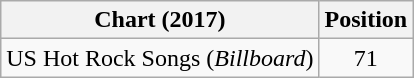<table class="wikitable">
<tr>
<th>Chart (2017)</th>
<th>Position</th>
</tr>
<tr>
<td>US Hot Rock Songs (<em>Billboard</em>)</td>
<td style="text-align:center;">71</td>
</tr>
</table>
